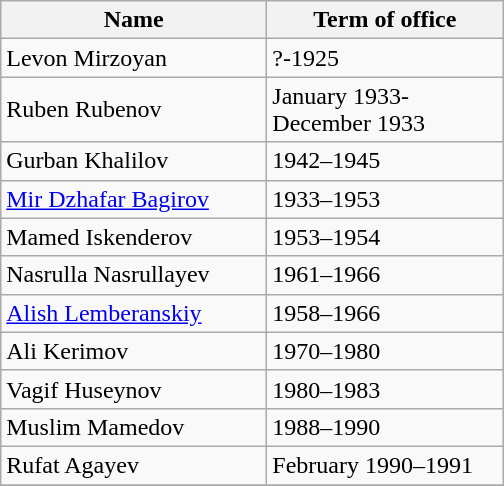<table class="wikitable">
<tr>
<th width="170">Name</th>
<th width="150">Term of office</th>
</tr>
<tr>
<td>Levon Mirzoyan</td>
<td>?-1925</td>
</tr>
<tr>
<td>Ruben Rubenov</td>
<td>January 1933-December 1933</td>
</tr>
<tr>
<td>Gurban Khalilov</td>
<td>1942–1945</td>
</tr>
<tr>
<td><a href='#'>Mir Dzhafar Bagirov</a></td>
<td>1933–1953</td>
</tr>
<tr>
<td>Mamed Iskenderov</td>
<td>1953–1954</td>
</tr>
<tr>
<td>Nasrulla Nasrullayev</td>
<td>1961–1966</td>
</tr>
<tr>
<td><a href='#'>Alish Lemberanskiy</a></td>
<td>1958–1966</td>
</tr>
<tr>
<td>Ali Kerimov</td>
<td>1970–1980</td>
</tr>
<tr>
<td>Vagif Huseynov</td>
<td>1980–1983</td>
</tr>
<tr>
<td>Muslim Mamedov</td>
<td>1988–1990</td>
</tr>
<tr>
<td>Rufat Agayev</td>
<td>February 1990–1991</td>
</tr>
<tr>
</tr>
</table>
